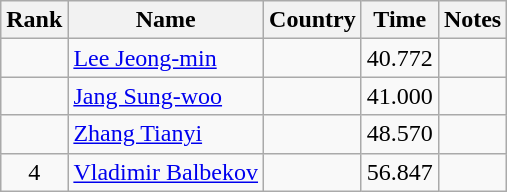<table class="wikitable sortable" style="text-align:center">
<tr>
<th>Rank</th>
<th>Name</th>
<th>Country</th>
<th>Time</th>
<th>Notes</th>
</tr>
<tr>
<td></td>
<td align=left><a href='#'>Lee Jeong-min</a></td>
<td align=left></td>
<td>40.772</td>
<td></td>
</tr>
<tr>
<td></td>
<td align=left><a href='#'>Jang Sung-woo</a></td>
<td align=left></td>
<td>41.000</td>
<td></td>
</tr>
<tr>
<td></td>
<td align=left><a href='#'>Zhang Tianyi</a></td>
<td align=left></td>
<td>48.570</td>
<td></td>
</tr>
<tr>
<td>4</td>
<td align=left><a href='#'>Vladimir Balbekov</a></td>
<td align=left></td>
<td>56.847</td>
<td></td>
</tr>
</table>
